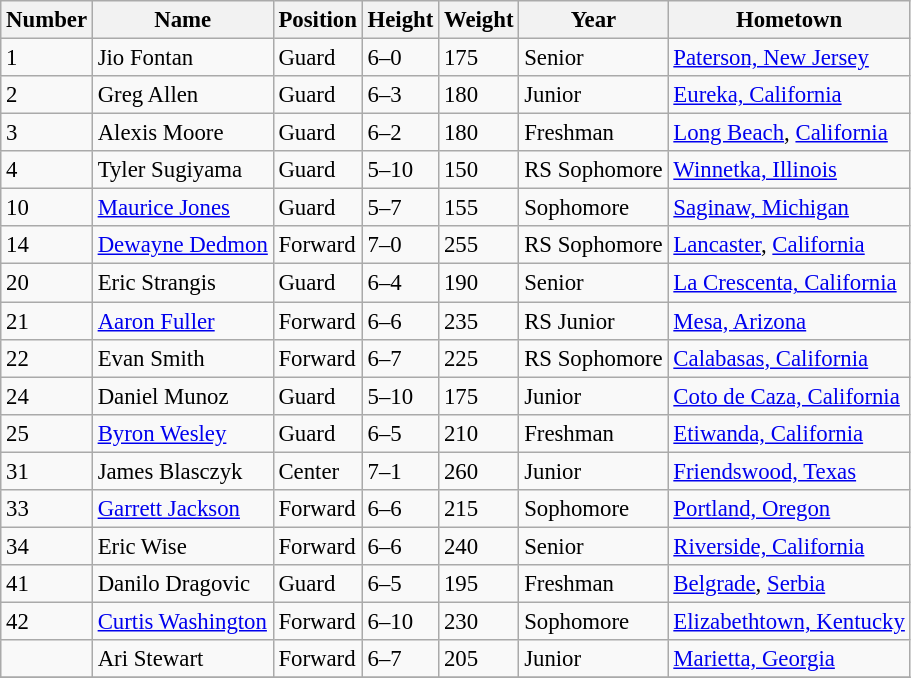<table class="wikitable" style="font-size: 95%;">
<tr>
<th>Number</th>
<th>Name</th>
<th>Position</th>
<th>Height</th>
<th>Weight</th>
<th>Year</th>
<th>Hometown</th>
</tr>
<tr>
<td>1</td>
<td>Jio Fontan</td>
<td>Guard</td>
<td>6–0</td>
<td>175</td>
<td>Senior</td>
<td><a href='#'>Paterson, New Jersey</a></td>
</tr>
<tr>
<td>2</td>
<td>Greg Allen</td>
<td>Guard</td>
<td>6–3</td>
<td>180</td>
<td>Junior</td>
<td><a href='#'>Eureka, California</a></td>
</tr>
<tr>
<td>3</td>
<td>Alexis Moore</td>
<td>Guard</td>
<td>6–2</td>
<td>180</td>
<td>Freshman</td>
<td><a href='#'>Long Beach</a>, <a href='#'>California</a></td>
</tr>
<tr>
<td>4</td>
<td>Tyler Sugiyama</td>
<td>Guard</td>
<td>5–10</td>
<td>150</td>
<td>RS Sophomore</td>
<td><a href='#'>Winnetka, Illinois</a></td>
</tr>
<tr>
<td>10</td>
<td><a href='#'>Maurice Jones</a></td>
<td>Guard</td>
<td>5–7</td>
<td>155</td>
<td>Sophomore</td>
<td><a href='#'>Saginaw, Michigan</a></td>
</tr>
<tr>
<td>14</td>
<td><a href='#'>Dewayne Dedmon</a></td>
<td>Forward</td>
<td>7–0</td>
<td>255</td>
<td>RS Sophomore</td>
<td><a href='#'>Lancaster</a>, <a href='#'>California</a></td>
</tr>
<tr>
<td>20</td>
<td>Eric Strangis</td>
<td>Guard</td>
<td>6–4</td>
<td>190</td>
<td>Senior</td>
<td><a href='#'>La Crescenta, California</a></td>
</tr>
<tr>
<td>21</td>
<td><a href='#'>Aaron Fuller</a></td>
<td>Forward</td>
<td>6–6</td>
<td>235</td>
<td>RS Junior</td>
<td><a href='#'>Mesa, Arizona</a></td>
</tr>
<tr>
<td>22</td>
<td>Evan Smith</td>
<td>Forward</td>
<td>6–7</td>
<td>225</td>
<td>RS Sophomore</td>
<td><a href='#'>Calabasas, California</a></td>
</tr>
<tr>
<td>24</td>
<td>Daniel Munoz</td>
<td>Guard</td>
<td>5–10</td>
<td>175</td>
<td>Junior</td>
<td><a href='#'>Coto de Caza, California</a></td>
</tr>
<tr>
<td>25</td>
<td><a href='#'>Byron Wesley</a></td>
<td>Guard</td>
<td>6–5</td>
<td>210</td>
<td>Freshman</td>
<td><a href='#'>Etiwanda, California</a></td>
</tr>
<tr>
<td>31</td>
<td>James Blasczyk</td>
<td>Center</td>
<td>7–1</td>
<td>260</td>
<td>Junior</td>
<td><a href='#'>Friendswood, Texas</a></td>
</tr>
<tr>
<td>33</td>
<td><a href='#'>Garrett Jackson</a></td>
<td>Forward</td>
<td>6–6</td>
<td>215</td>
<td>Sophomore</td>
<td><a href='#'>Portland, Oregon</a></td>
</tr>
<tr>
<td>34</td>
<td>Eric Wise</td>
<td>Forward</td>
<td>6–6</td>
<td>240</td>
<td>Senior</td>
<td><a href='#'>Riverside, California</a></td>
</tr>
<tr>
<td>41</td>
<td>Danilo Dragovic</td>
<td>Guard</td>
<td>6–5</td>
<td>195</td>
<td>Freshman</td>
<td><a href='#'>Belgrade</a>, <a href='#'>Serbia</a></td>
</tr>
<tr>
<td>42</td>
<td><a href='#'>Curtis Washington</a></td>
<td>Forward</td>
<td>6–10</td>
<td>230</td>
<td>Sophomore</td>
<td><a href='#'>Elizabethtown, Kentucky</a></td>
</tr>
<tr>
<td></td>
<td>Ari Stewart</td>
<td>Forward</td>
<td>6–7</td>
<td>205</td>
<td>Junior</td>
<td><a href='#'>Marietta, Georgia</a></td>
</tr>
<tr>
</tr>
</table>
